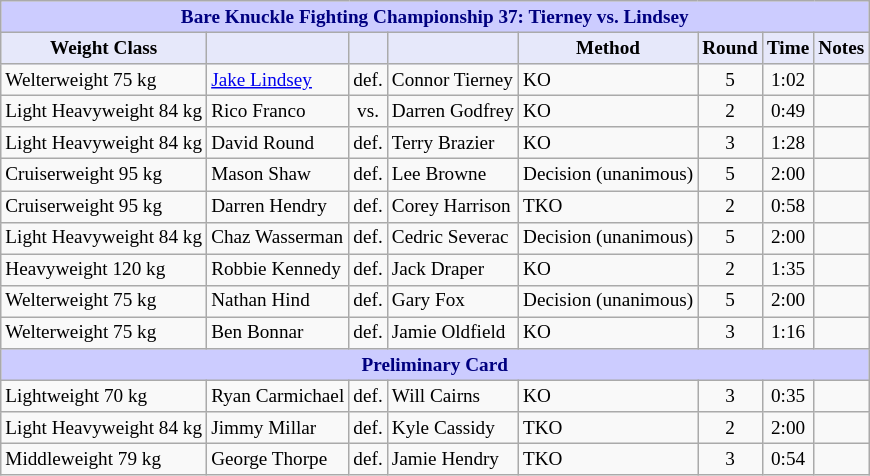<table class="wikitable" style="font-size: 80%;">
<tr>
<th colspan="8" style="background-color: #ccf; color: #000080; text-align: center;"><strong>Bare Knuckle Fighting Championship 37: Tierney vs. Lindsey</strong></th>
</tr>
<tr>
<th colspan="1" style="background-color: #E6E8FA; color: #000000; text-align: center;">Weight Class</th>
<th colspan="1" style="background-color: #E6E8FA; color: #000000; text-align: center;"></th>
<th colspan="1" style="background-color: #E6E8FA; color: #000000; text-align: center;"></th>
<th colspan="1" style="background-color: #E6E8FA; color: #000000; text-align: center;"></th>
<th colspan="1" style="background-color: #E6E8FA; color: #000000; text-align: center;">Method</th>
<th colspan="1" style="background-color: #E6E8FA; color: #000000; text-align: center;">Round</th>
<th colspan="1" style="background-color: #E6E8FA; color: #000000; text-align: center;">Time</th>
<th colspan="1" style="background-color: #E6E8FA; color: #000000; text-align: center;">Notes</th>
</tr>
<tr>
<td>Welterweight 75 kg</td>
<td> <a href='#'>Jake Lindsey</a></td>
<td align=center>def.</td>
<td> Connor Tierney</td>
<td>KO</td>
<td align=center>5</td>
<td align=center>1:02</td>
<td></td>
</tr>
<tr>
<td>Light Heavyweight 84 kg</td>
<td> Rico Franco</td>
<td align=center>vs.</td>
<td> Darren Godfrey</td>
<td>KO</td>
<td align=center>2</td>
<td align=center>0:49</td>
<td></td>
</tr>
<tr>
<td>Light Heavyweight 84 kg</td>
<td> David Round</td>
<td align=center>def.</td>
<td> Terry Brazier</td>
<td>KO</td>
<td align=center>3</td>
<td align=center>1:28</td>
<td></td>
</tr>
<tr>
<td>Cruiserweight 95 kg</td>
<td> Mason Shaw</td>
<td align=center>def.</td>
<td> Lee Browne</td>
<td>Decision (unanimous)</td>
<td align=center>5</td>
<td align=center>2:00</td>
<td></td>
</tr>
<tr>
<td>Cruiserweight 95 kg</td>
<td> Darren Hendry</td>
<td align=center>def.</td>
<td> Corey Harrison</td>
<td>TKO</td>
<td align=center>2</td>
<td align=center>0:58</td>
<td></td>
</tr>
<tr>
<td>Light Heavyweight 84 kg</td>
<td> Chaz Wasserman</td>
<td align=center>def.</td>
<td> Cedric Severac</td>
<td>Decision (unanimous)</td>
<td align=center>5</td>
<td align=center>2:00</td>
<td></td>
</tr>
<tr>
<td>Heavyweight 120 kg</td>
<td> Robbie Kennedy</td>
<td align=center>def.</td>
<td> Jack Draper</td>
<td>KO</td>
<td align=center>2</td>
<td align=center>1:35</td>
<td></td>
</tr>
<tr>
<td>Welterweight 75 kg</td>
<td> Nathan Hind</td>
<td align=center>def.</td>
<td> Gary Fox</td>
<td>Decision (unanimous)</td>
<td align=center>5</td>
<td align=center>2:00</td>
<td></td>
</tr>
<tr>
<td>Welterweight 75 kg</td>
<td> Ben Bonnar</td>
<td align=center>def.</td>
<td> Jamie Oldfield</td>
<td>KO</td>
<td align=center>3</td>
<td align=center>1:16</td>
<td></td>
</tr>
<tr>
<th colspan="8" style="background-color: #ccf; color: #000080; text-align: center;"><strong>Preliminary Card</strong></th>
</tr>
<tr>
<td>Lightweight 70 kg</td>
<td> Ryan Carmichael</td>
<td align=center>def.</td>
<td> Will Cairns</td>
<td>KO</td>
<td align=center>3</td>
<td align=center>0:35</td>
<td></td>
</tr>
<tr>
<td>Light Heavyweight 84 kg</td>
<td> Jimmy Millar</td>
<td align=center>def.</td>
<td> Kyle Cassidy</td>
<td>TKO</td>
<td align=center>2</td>
<td align=center>2:00</td>
<td></td>
</tr>
<tr>
<td>Middleweight 79 kg</td>
<td> George Thorpe</td>
<td align=center>def.</td>
<td> Jamie Hendry</td>
<td>TKO</td>
<td align=center>3</td>
<td align=center>0:54</td>
<td></td>
</tr>
</table>
